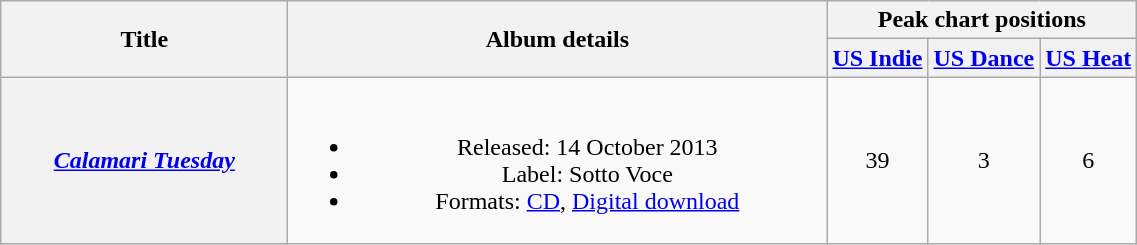<table class="wikitable plainrowheaders" style="text-align:center;">
<tr>
<th scope="col" rowspan="2" style="width:11.5em;">Title</th>
<th scope="col" rowspan="2" style="width:22.0em;">Album details</th>
<th colspan="3">Peak chart positions</th>
</tr>
<tr>
<th><a href='#'>US Indie</a><br></th>
<th><a href='#'>US Dance</a><br></th>
<th><a href='#'>US Heat</a><br></th>
</tr>
<tr>
<th scope="row"><em><a href='#'>Calamari Tuesday</a></em></th>
<td><br><ul><li>Released: 14 October 2013</li><li>Label: Sotto Voce</li><li>Formats: <a href='#'>CD</a>, <a href='#'>Digital download</a></li></ul></td>
<td>39</td>
<td>3</td>
<td>6</td>
</tr>
</table>
